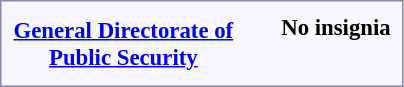<table style="border:1px solid #8888aa; background-color:#f7f8ff; padding:5px; font-size:95%; margin: 0px 12px 12px 0px;">
<tr style="text-align:center;">
<td rowspan=2> <strong><a href='#'>General Directorate of<br>Public Security</a></strong></td>
<td colspan=6></td>
<td colspan=2></td>
<td colspan=2></td>
<td colspan=12></td>
<td colspan=4></td>
<td colspan=2 rowspan=2></td>
<td colspan=6></td>
<td colspan=2><strong>No insignia</strong></td>
</tr>
<tr style="text-align:center;">
<td colspan=6><br></td>
<td colspan=2><br></td>
<td colspan=2><br></td>
<td colspan=12><br></td>
<td colspan=4><br></td>
<td colspan=6><br></td>
<td colspan=2><br></td>
</tr>
</table>
